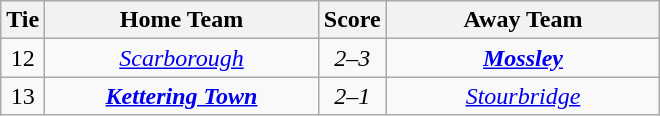<table class="wikitable" style="text-align:center;">
<tr>
<th width=20>Tie</th>
<th width=175>Home Team</th>
<th width=20>Score</th>
<th width=175>Away Team</th>
</tr>
<tr>
<td>12</td>
<td><em><a href='#'>Scarborough</a></em></td>
<td><em>2–3</em></td>
<td><strong><em><a href='#'>Mossley</a></em></strong></td>
</tr>
<tr>
<td>13</td>
<td><strong><em><a href='#'>Kettering Town</a></em></strong></td>
<td><em>2–1</em></td>
<td><em><a href='#'>Stourbridge</a></em></td>
</tr>
</table>
